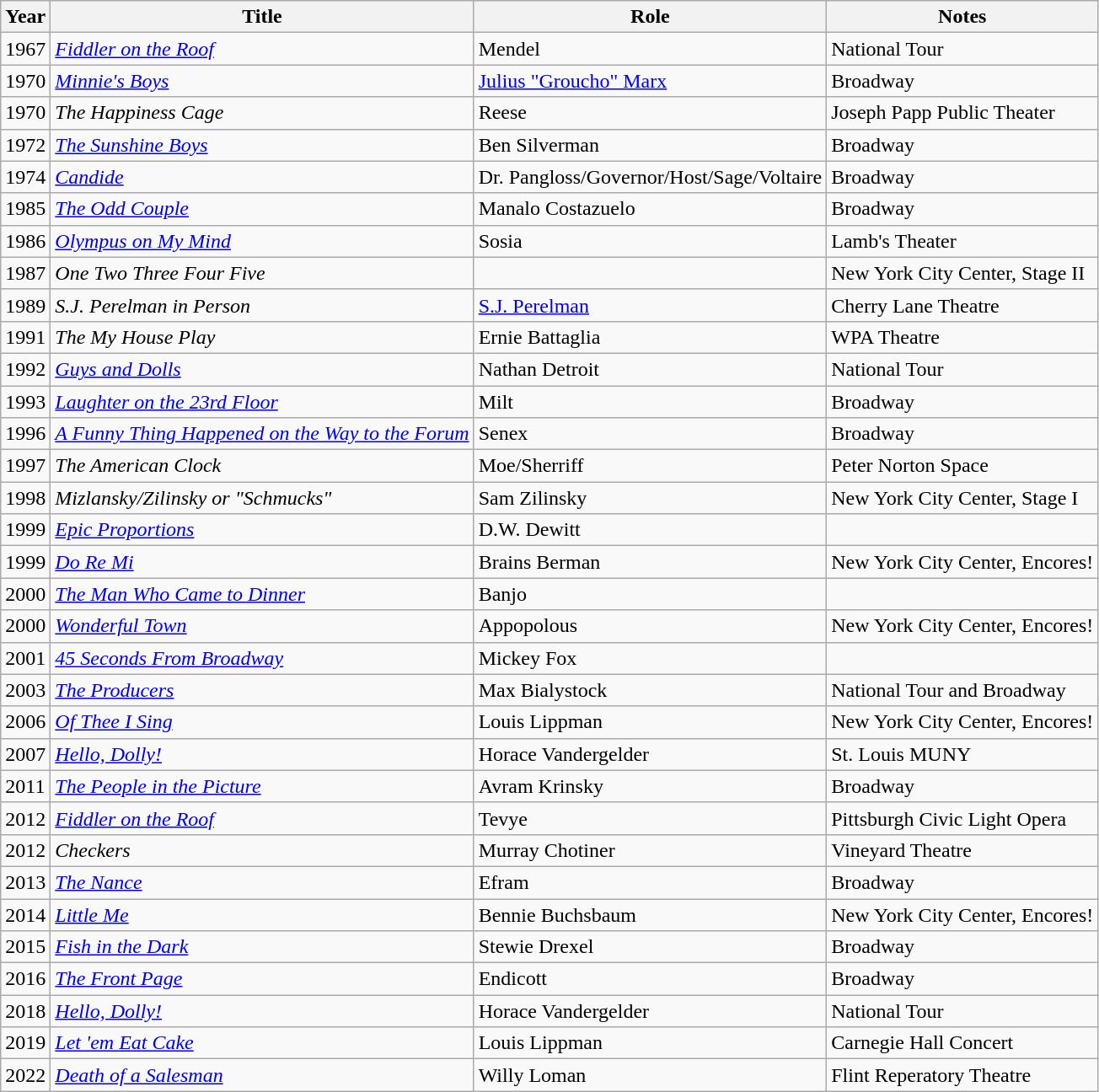<table class="wikitable plainrowheaders sortable">
<tr>
<th scope="col">Year</th>
<th scope="col">Title</th>
<th scope="col">Role</th>
<th class="unsortable">Notes</th>
</tr>
<tr>
<td>1967</td>
<td><em><a href='#'>Fiddler on the Roof</a></em></td>
<td>Mendel</td>
<td>National Tour</td>
</tr>
<tr>
<td>1970</td>
<td><em><a href='#'>Minnie's Boys</a></em></td>
<td><a href='#'>Julius "Groucho" Marx</a></td>
<td>Broadway</td>
</tr>
<tr>
<td>1970</td>
<td><em>The Happiness Cage</em></td>
<td>Reese</td>
<td>Joseph Papp Public Theater</td>
</tr>
<tr>
<td>1972</td>
<td><em><a href='#'>The Sunshine Boys</a></em></td>
<td>Ben Silverman</td>
<td>Broadway</td>
</tr>
<tr>
<td>1974</td>
<td><em><a href='#'>Candide</a></em></td>
<td>Dr. Pangloss/Governor/Host/Sage/Voltaire</td>
<td>Broadway</td>
</tr>
<tr>
<td>1985</td>
<td><em><a href='#'>The Odd Couple</a></em></td>
<td>Manalo Costazuelo</td>
<td>Broadway</td>
</tr>
<tr>
<td>1986</td>
<td><em><a href='#'>Olympus on My Mind</a></em></td>
<td>Sosia</td>
<td>Lamb's Theater</td>
</tr>
<tr>
<td>1987</td>
<td><em>One Two Three Four Five</em></td>
<td></td>
<td>New York City Center, Stage II</td>
</tr>
<tr>
<td>1989</td>
<td><em>S.J. Perelman in Person</em></td>
<td><a href='#'>S.J. Perelman</a></td>
<td>Cherry Lane Theatre</td>
</tr>
<tr>
<td>1991</td>
<td><em>The My House Play</em></td>
<td>Ernie Battaglia</td>
<td>WPA Theatre</td>
</tr>
<tr>
<td>1992</td>
<td><em><a href='#'>Guys and Dolls</a></em></td>
<td>Nathan Detroit</td>
<td>National Tour</td>
</tr>
<tr>
<td>1993</td>
<td><em><a href='#'>Laughter on the 23rd Floor</a></em></td>
<td>Milt</td>
<td>Broadway</td>
</tr>
<tr>
<td>1996</td>
<td><em><a href='#'>A Funny Thing Happened on the Way to the Forum</a></em></td>
<td>Senex</td>
<td>Broadway</td>
</tr>
<tr>
<td>1997</td>
<td><em>The American Clock</em></td>
<td>Moe/Sherriff</td>
<td>Peter Norton Space</td>
</tr>
<tr>
<td>1998</td>
<td><em>Mizlansky/Zilinsky or "Schmucks"</em></td>
<td>Sam Zilinsky</td>
<td>New York City Center, Stage I</td>
</tr>
<tr>
<td>1999</td>
<td><em><a href='#'>Epic Proportions</a></em></td>
<td>D.W. Dewitt</td>
<td></td>
</tr>
<tr>
<td>1999</td>
<td><em><a href='#'>Do Re Mi</a></em></td>
<td>Brains Berman</td>
<td>New York City Center, Encores!</td>
</tr>
<tr>
<td>2000</td>
<td><em><a href='#'>The Man Who Came to Dinner</a></em></td>
<td>Banjo</td>
<td></td>
</tr>
<tr>
<td>2000</td>
<td><em><a href='#'>Wonderful Town</a></em></td>
<td>Appopolous</td>
<td>New York City Center, Encores!</td>
</tr>
<tr>
<td>2001</td>
<td><em><a href='#'>45 Seconds From Broadway</a></em></td>
<td>Mickey Fox</td>
<td></td>
</tr>
<tr>
<td>2003</td>
<td><em><a href='#'>The Producers</a></em></td>
<td>Max Bialystock</td>
<td>National Tour and Broadway</td>
</tr>
<tr>
<td>2006</td>
<td><em><a href='#'>Of Thee I Sing</a></em></td>
<td>Louis Lippman</td>
<td>New York City Center, Encores!</td>
</tr>
<tr>
<td>2007</td>
<td><em><a href='#'>Hello, Dolly!</a></em></td>
<td>Horace Vandergelder</td>
<td>St. Louis MUNY</td>
</tr>
<tr>
<td>2011</td>
<td><em><a href='#'>The People in the Picture</a></em></td>
<td>Avram Krinsky</td>
<td>Broadway</td>
</tr>
<tr>
<td>2012</td>
<td><em><a href='#'>Fiddler on the Roof</a></em></td>
<td>Tevye</td>
<td>Pittsburgh Civic Light Opera</td>
</tr>
<tr>
<td>2012</td>
<td><em>Checkers</em></td>
<td>Murray Chotiner</td>
<td>Vineyard Theatre</td>
</tr>
<tr>
<td>2013</td>
<td><em><a href='#'>The Nance</a></em></td>
<td>Efram</td>
<td>Broadway</td>
</tr>
<tr>
<td>2014</td>
<td><em><a href='#'>Little Me</a></em></td>
<td>Bennie Buchsbaum</td>
<td>New York City Center, Encores!</td>
</tr>
<tr>
<td>2015</td>
<td><em><a href='#'>Fish in the Dark</a></em></td>
<td>Stewie Drexel</td>
<td>Broadway</td>
</tr>
<tr>
<td>2016</td>
<td><em><a href='#'>The Front Page</a></em></td>
<td>Endicott</td>
<td>Broadway</td>
</tr>
<tr>
<td>2018</td>
<td><em><a href='#'>Hello, Dolly!</a></em></td>
<td>Horace Vandergelder</td>
<td>National Tour</td>
</tr>
<tr>
<td>2019</td>
<td><em><a href='#'>Let 'em Eat Cake</a></em></td>
<td>Louis Lippman</td>
<td>Carnegie Hall Concert</td>
</tr>
<tr>
<td>2022</td>
<td><em><a href='#'>Death of a Salesman</a></em></td>
<td>Willy Loman</td>
<td>Flint Reperatory Theatre</td>
</tr>
</table>
